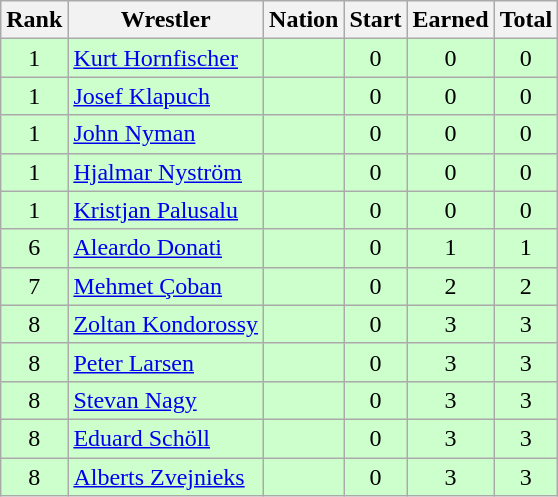<table class="wikitable sortable" style="text-align:center;">
<tr>
<th>Rank</th>
<th>Wrestler</th>
<th>Nation</th>
<th>Start</th>
<th>Earned</th>
<th>Total</th>
</tr>
<tr style="background:#cfc;">
<td>1</td>
<td align=left><a href='#'>Kurt Hornfischer</a></td>
<td align=left></td>
<td>0</td>
<td>0</td>
<td>0</td>
</tr>
<tr style="background:#cfc;">
<td>1</td>
<td align=left><a href='#'>Josef Klapuch</a></td>
<td align=left></td>
<td>0</td>
<td>0</td>
<td>0</td>
</tr>
<tr style="background:#cfc;">
<td>1</td>
<td align=left><a href='#'>John Nyman</a></td>
<td align=left></td>
<td>0</td>
<td>0</td>
<td>0</td>
</tr>
<tr style="background:#cfc;">
<td>1</td>
<td align=left><a href='#'>Hjalmar Nyström</a></td>
<td align=left></td>
<td>0</td>
<td>0</td>
<td>0</td>
</tr>
<tr style="background:#cfc;">
<td>1</td>
<td align=left><a href='#'>Kristjan Palusalu</a></td>
<td align=left></td>
<td>0</td>
<td>0</td>
<td>0</td>
</tr>
<tr style="background:#cfc;">
<td>6</td>
<td align=left><a href='#'>Aleardo Donati</a></td>
<td align=left></td>
<td>0</td>
<td>1</td>
<td>1</td>
</tr>
<tr style="background:#cfc;">
<td>7</td>
<td align=left><a href='#'>Mehmet Çoban</a></td>
<td align=left></td>
<td>0</td>
<td>2</td>
<td>2</td>
</tr>
<tr style="background:#cfc;">
<td>8</td>
<td align=left><a href='#'>Zoltan Kondorossy</a></td>
<td align=left></td>
<td>0</td>
<td>3</td>
<td>3</td>
</tr>
<tr style="background:#cfc;">
<td>8</td>
<td align=left><a href='#'>Peter Larsen</a></td>
<td align=left></td>
<td>0</td>
<td>3</td>
<td>3</td>
</tr>
<tr style="background:#cfc;">
<td>8</td>
<td align=left><a href='#'>Stevan Nagy</a></td>
<td align=left></td>
<td>0</td>
<td>3</td>
<td>3</td>
</tr>
<tr style="background:#cfc;">
<td>8</td>
<td align=left><a href='#'>Eduard Schöll</a></td>
<td align=left></td>
<td>0</td>
<td>3</td>
<td>3</td>
</tr>
<tr style="background:#cfc;">
<td>8</td>
<td align=left><a href='#'>Alberts Zvejnieks</a></td>
<td align=left></td>
<td>0</td>
<td>3</td>
<td>3</td>
</tr>
</table>
